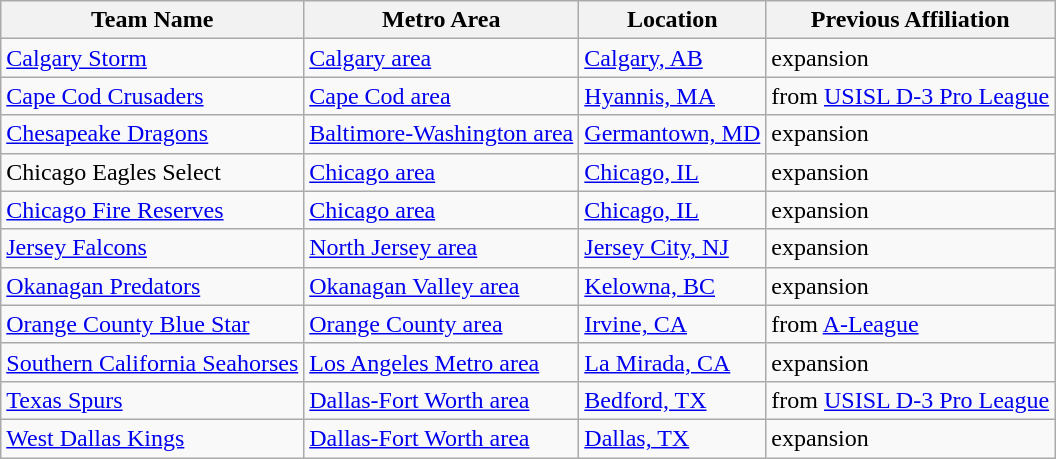<table class="wikitable">
<tr>
<th>Team Name</th>
<th>Metro Area</th>
<th>Location</th>
<th>Previous Affiliation</th>
</tr>
<tr>
<td> <a href='#'>Calgary Storm</a></td>
<td><a href='#'>Calgary area</a></td>
<td><a href='#'>Calgary, AB</a></td>
<td>expansion</td>
</tr>
<tr>
<td> <a href='#'>Cape Cod Crusaders</a></td>
<td><a href='#'>Cape Cod area</a></td>
<td><a href='#'>Hyannis, MA</a></td>
<td>from <a href='#'>USISL D-3 Pro League</a></td>
</tr>
<tr>
<td> <a href='#'>Chesapeake Dragons</a></td>
<td><a href='#'>Baltimore-Washington area</a></td>
<td><a href='#'>Germantown, MD</a></td>
<td>expansion</td>
</tr>
<tr>
<td> Chicago Eagles Select</td>
<td><a href='#'>Chicago area</a></td>
<td><a href='#'>Chicago, IL</a></td>
<td>expansion</td>
</tr>
<tr>
<td> <a href='#'>Chicago Fire Reserves</a></td>
<td><a href='#'>Chicago area</a></td>
<td><a href='#'>Chicago, IL</a></td>
<td>expansion</td>
</tr>
<tr>
<td> <a href='#'>Jersey Falcons</a></td>
<td><a href='#'>North Jersey area</a></td>
<td><a href='#'>Jersey City, NJ</a></td>
<td>expansion</td>
</tr>
<tr>
<td> <a href='#'>Okanagan Predators</a></td>
<td><a href='#'>Okanagan Valley area</a></td>
<td><a href='#'>Kelowna, BC</a></td>
<td>expansion</td>
</tr>
<tr>
<td> <a href='#'>Orange County Blue Star</a></td>
<td><a href='#'>Orange County area</a></td>
<td><a href='#'>Irvine, CA</a></td>
<td>from <a href='#'>A-League</a></td>
</tr>
<tr>
<td> <a href='#'>Southern California Seahorses</a></td>
<td><a href='#'>Los Angeles Metro area</a></td>
<td><a href='#'>La Mirada, CA</a></td>
<td>expansion</td>
</tr>
<tr>
<td> <a href='#'>Texas Spurs</a></td>
<td><a href='#'>Dallas-Fort Worth area</a></td>
<td><a href='#'>Bedford, TX</a></td>
<td>from <a href='#'>USISL D-3 Pro League</a></td>
</tr>
<tr>
<td> <a href='#'>West Dallas Kings</a></td>
<td><a href='#'>Dallas-Fort Worth area</a></td>
<td><a href='#'>Dallas, TX</a></td>
<td>expansion</td>
</tr>
</table>
